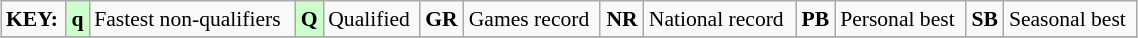<table class="wikitable" style="margin:0.5em auto; font-size:90%;position:relative;" width=60%>
<tr>
<td><strong>KEY:</strong></td>
<td bgcolor=ccffcc align=center><strong>q</strong></td>
<td>Fastest non-qualifiers</td>
<td bgcolor=ccffcc align=center><strong>Q</strong></td>
<td>Qualified</td>
<td align=center><strong>GR</strong></td>
<td>Games record</td>
<td align=center><strong>NR</strong></td>
<td>National record</td>
<td align=center><strong>PB</strong></td>
<td>Personal best</td>
<td align=center><strong>SB</strong></td>
<td>Seasonal best</td>
</tr>
<tr>
</tr>
</table>
